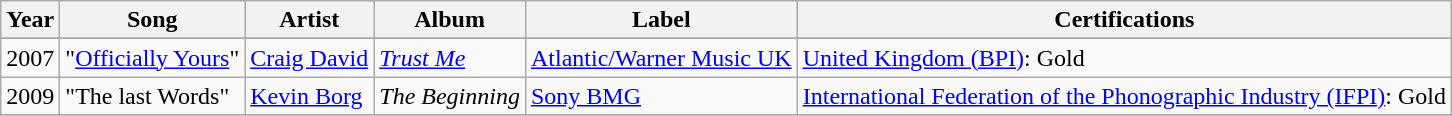<table class="wikitable sortable">
<tr>
<th>Year</th>
<th>Song</th>
<th>Artist</th>
<th>Album</th>
<th>Label</th>
<th>Certifications</th>
</tr>
<tr>
</tr>
<tr>
<td>2007</td>
<td>"<a href='#'>Officially Yours</a>"</td>
<td><a href='#'>Craig David</a></td>
<td><a href='#'><em>Trust Me</em></a></td>
<td><a href='#'>Atlantic/Warner Music UK</a></td>
<td><a href='#'>United Kingdom (BPI)</a>: Gold</td>
</tr>
<tr>
<td>2009</td>
<td>"The last Words"</td>
<td><a href='#'>Kevin Borg</a></td>
<td><em>The Beginning</em></td>
<td><a href='#'>Sony BMG</a></td>
<td><a href='#'>International Federation of the Phonographic Industry (IFPI)</a>: Gold</td>
</tr>
<tr>
</tr>
</table>
